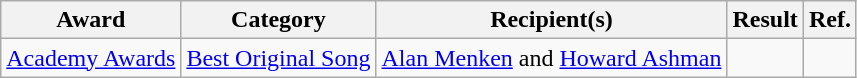<table class="wikitable plainrowheaders">
<tr>
<th>Award</th>
<th>Category</th>
<th>Recipient(s)</th>
<th>Result</th>
<th>Ref.</th>
</tr>
<tr>
<td><a href='#'>Academy Awards</a></td>
<td><a href='#'>Best Original Song</a></td>
<td><a href='#'>Alan Menken</a> and <a href='#'>Howard Ashman</a></td>
<td></td>
<td align="center"></td>
</tr>
</table>
